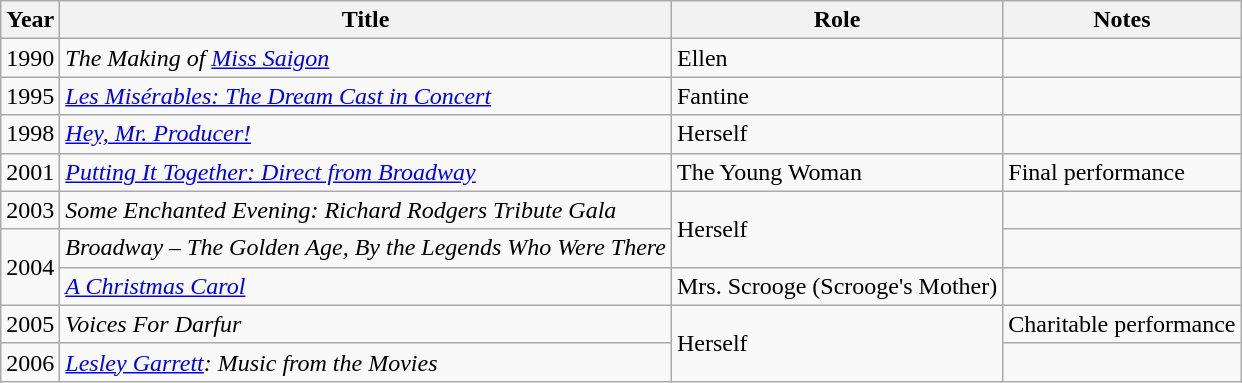<table class="wikitable sortable">
<tr>
<th>Year</th>
<th>Title</th>
<th>Role</th>
<th class="unsortable">Notes</th>
</tr>
<tr>
<td align="center">1990</td>
<td><em>The Making of <a href='#'>Miss Saigon</a></em></td>
<td>Ellen</td>
<td></td>
</tr>
<tr>
<td align="center">1995</td>
<td><em><a href='#'>Les Misérables: The Dream Cast in Concert</a></em></td>
<td>Fantine</td>
<td></td>
</tr>
<tr>
<td align="center">1998</td>
<td><em><a href='#'>Hey, Mr. Producer!</a></em></td>
<td>Herself</td>
<td></td>
</tr>
<tr>
<td align="center">2001</td>
<td><em><a href='#'>Putting It Together: Direct from Broadway</a></em></td>
<td>The Young Woman</td>
<td>Final performance</td>
</tr>
<tr>
<td align="center">2003</td>
<td><em>Some Enchanted Evening: Richard Rodgers Tribute Gala</em></td>
<td rowspan=2>Herself</td>
<td></td>
</tr>
<tr>
<td align="center" rowspan=2>2004</td>
<td><em>Broadway – The Golden Age, By the Legends Who Were There</em></td>
<td></td>
</tr>
<tr>
<td><em><a href='#'>A Christmas Carol</a></em></td>
<td>Mrs. Scrooge (Scrooge's Mother)</td>
<td></td>
</tr>
<tr>
<td align="center">2005</td>
<td><em>Voices For Darfur</em></td>
<td rowspan=2>Herself</td>
<td>Charitable performance</td>
</tr>
<tr>
<td align="center">2006</td>
<td><em><a href='#'>Lesley Garrett</a>: Music from the Movies</em></td>
<td></td>
</tr>
</table>
